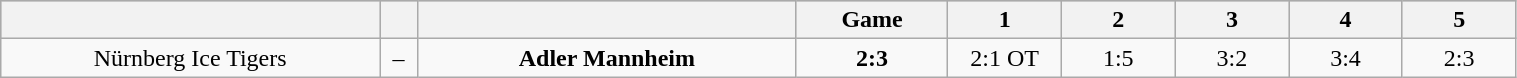<table class="wikitable" width="80%">
<tr style="background-color:#c0c0c0;">
<th style="width:25%;"></th>
<th style="width:2.5%;"></th>
<th style="width:25%;"></th>
<th style="width:10%;">Game</th>
<th style="width:7.5%;">1</th>
<th style="width:7.5%;">2</th>
<th style="width:7.5%;">3</th>
<th style="width:7.5%;">4</th>
<th style="width:7.5%;">5</th>
</tr>
<tr align="center">
<td>Nürnberg Ice Tigers</td>
<td>–</td>
<td><strong>Adler Mannheim</strong></td>
<td><strong>2:3</strong></td>
<td>2:1 OT</td>
<td>1:5</td>
<td>3:2</td>
<td>3:4</td>
<td>2:3</td>
</tr>
</table>
